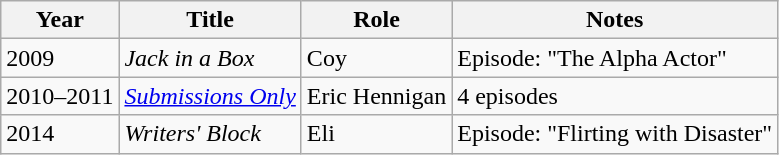<table class="wikitable sortable">
<tr>
<th>Year</th>
<th>Title</th>
<th>Role</th>
<th class="unsortable">Notes</th>
</tr>
<tr>
<td>2009</td>
<td><em>Jack in a Box</em></td>
<td>Coy</td>
<td>Episode: "The Alpha Actor"</td>
</tr>
<tr>
<td>2010–2011</td>
<td><em><a href='#'>Submissions Only</a></em></td>
<td>Eric Hennigan</td>
<td>4 episodes</td>
</tr>
<tr>
<td>2014</td>
<td><em>Writers' Block</em></td>
<td>Eli</td>
<td>Episode: "Flirting with Disaster"</td>
</tr>
</table>
